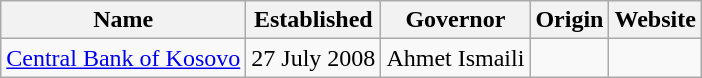<table class="wikitable sortable">
<tr>
<th>Name</th>
<th>Established</th>
<th>Governor</th>
<th>Origin</th>
<th>Website</th>
</tr>
<tr>
<td align="center"><a href='#'>Central Bank of Kosovo</a></td>
<td align="center">27 July 2008</td>
<td align="center">Ahmet Ismaili</td>
<td align="center"></td>
<td align="center"></td>
</tr>
</table>
